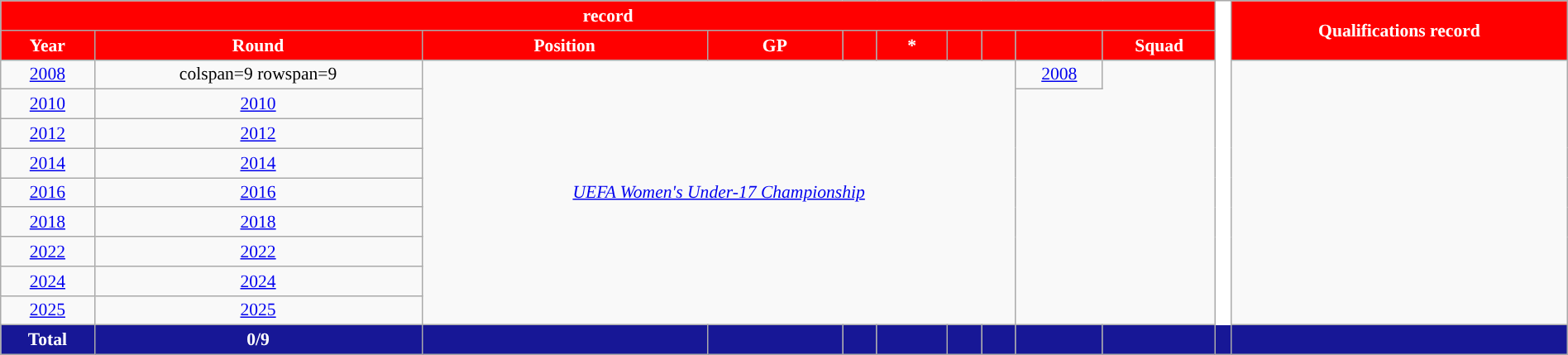<table class="wikitable" style="font-size:90%; text-align:center;" width="100%" class="wikitable">
<tr>
<th colspan=10 style="background:#ff0000; color:white; "><a href='#'></a> record</th>
<th width=1% rowspan="34" style="background:#FFFFFF; color:white"></th>
<th colspan=7 rowspan=2 style="background:#ff0000; color:white; ">Qualifications record</th>
</tr>
<tr>
<th style="background:#ff0000; color:white; ">Year</th>
<th style="background:#ff0000; color:white; ">Round</th>
<th style="background:#ff0000; color:white; ">Position</th>
<th style="background:#ff0000; color:white; ">GP</th>
<th style="background:#ff0000; color:white; "></th>
<th style="background:#ff0000; color:white; ">*</th>
<th style="background:#ff0000; color:white; "></th>
<th style="background:#ff0000; color:white; "></th>
<th style="background:#ff0000; color:white; "></th>
<th style="background:#ff0000; color:white; ">Squad</th>
</tr>
<tr>
<td> <a href='#'>2008</a></td>
<td>colspan=9 rowspan=9 </td>
<td colspan=6 rowspan=9><em><a href='#'>UEFA Women's Under-17 Championship</a></em></td>
<td><a href='#'>2008</a></td>
</tr>
<tr>
<td> <a href='#'>2010</a></td>
<td><a href='#'>2010</a></td>
</tr>
<tr>
<td> <a href='#'>2012</a></td>
<td><a href='#'>2012</a></td>
</tr>
<tr>
<td> <a href='#'>2014</a></td>
<td><a href='#'>2014</a></td>
</tr>
<tr>
<td> <a href='#'>2016</a></td>
<td><a href='#'>2016</a></td>
</tr>
<tr>
<td> <a href='#'>2018</a></td>
<td><a href='#'>2018</a></td>
</tr>
<tr>
<td> <a href='#'>2022</a></td>
<td><a href='#'>2022</a></td>
</tr>
<tr>
<td> <a href='#'>2024</a></td>
<td><a href='#'>2024</a></td>
</tr>
<tr>
<td> <a href='#'>2025</a></td>
<td><a href='#'>2025</a></td>
</tr>
<tr>
<th style="background:#171796; color:white; ">Total</th>
<th style="background:#171796; color:white; ">0/9</th>
<th style="background:#171796; color:white; "></th>
<th style="background:#171796; color:white; "></th>
<th style="background:#171796; color:white; "></th>
<th style="background:#171796; color:white; "></th>
<th style="background:#171796; color:white; "></th>
<th style="background:#171796; color:white; "></th>
<th style="background:#171796; color:white; "></th>
<th colspan=7 style="background:#171796; color:white; "></th>
</tr>
</table>
